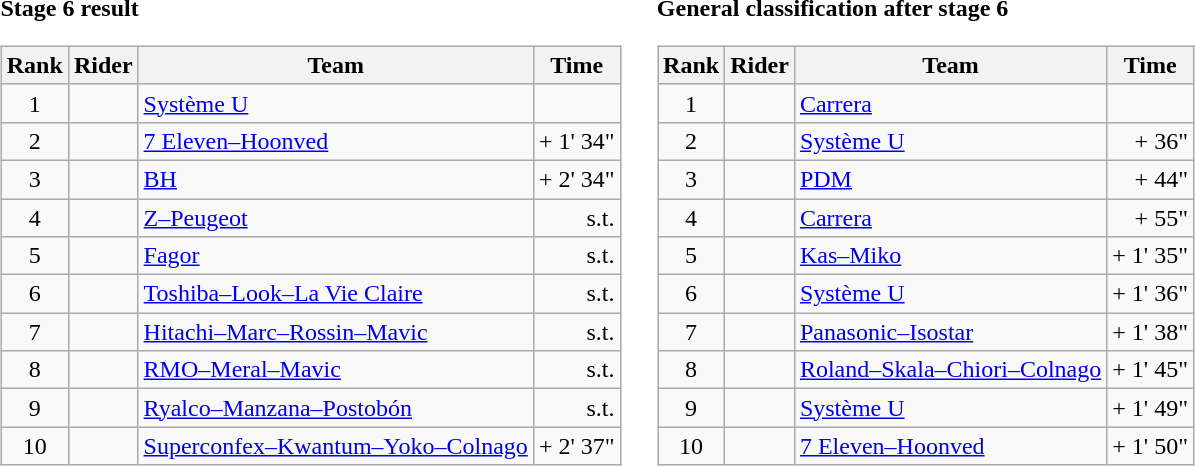<table>
<tr>
<td><strong>Stage 6 result</strong><br><table class="wikitable">
<tr>
<th scope="col">Rank</th>
<th scope="col">Rider</th>
<th scope="col">Team</th>
<th scope="col">Time</th>
</tr>
<tr>
<td style="text-align:center;">1</td>
<td></td>
<td><a href='#'>Système U</a></td>
<td style="text-align:right;"></td>
</tr>
<tr>
<td style="text-align:center;">2</td>
<td></td>
<td><a href='#'>7 Eleven–Hoonved</a></td>
<td style="text-align:right;">+ 1' 34"</td>
</tr>
<tr>
<td style="text-align:center;">3</td>
<td></td>
<td><a href='#'>BH</a></td>
<td style="text-align:right;">+ 2' 34"</td>
</tr>
<tr>
<td style="text-align:center;">4</td>
<td></td>
<td><a href='#'>Z–Peugeot</a></td>
<td style="text-align:right;">s.t.</td>
</tr>
<tr>
<td style="text-align:center;">5</td>
<td></td>
<td><a href='#'>Fagor</a></td>
<td style="text-align:right;">s.t.</td>
</tr>
<tr>
<td style="text-align:center;">6</td>
<td></td>
<td><a href='#'>Toshiba–Look–La Vie Claire</a></td>
<td style="text-align:right;">s.t.</td>
</tr>
<tr>
<td style="text-align:center;">7</td>
<td></td>
<td><a href='#'>Hitachi–Marc–Rossin–Mavic</a></td>
<td style="text-align:right;">s.t.</td>
</tr>
<tr>
<td style="text-align:center;">8</td>
<td></td>
<td><a href='#'>RMO–Meral–Mavic</a></td>
<td style="text-align:right;">s.t.</td>
</tr>
<tr>
<td style="text-align:center;">9</td>
<td></td>
<td><a href='#'>Ryalco–Manzana–Postobón</a></td>
<td style="text-align:right;">s.t.</td>
</tr>
<tr>
<td style="text-align:center;">10</td>
<td></td>
<td><a href='#'>Superconfex–Kwantum–Yoko–Colnago</a></td>
<td style="text-align:right;">+ 2' 37"</td>
</tr>
</table>
</td>
<td></td>
<td><strong>General classification after stage 6</strong><br><table class="wikitable">
<tr>
<th scope="col">Rank</th>
<th scope="col">Rider</th>
<th scope="col">Team</th>
<th scope="col">Time</th>
</tr>
<tr>
<td style="text-align:center;">1</td>
<td> </td>
<td><a href='#'>Carrera</a></td>
<td style="text-align:right;"></td>
</tr>
<tr>
<td style="text-align:center;">2</td>
<td></td>
<td><a href='#'>Système U</a></td>
<td style="text-align:right;">+ 36"</td>
</tr>
<tr>
<td style="text-align:center;">3</td>
<td></td>
<td><a href='#'>PDM</a></td>
<td style="text-align:right;">+ 44"</td>
</tr>
<tr>
<td style="text-align:center;">4</td>
<td></td>
<td><a href='#'>Carrera</a></td>
<td style="text-align:right;">+ 55"</td>
</tr>
<tr>
<td style="text-align:center;">5</td>
<td></td>
<td><a href='#'>Kas–Miko</a></td>
<td style="text-align:right;">+ 1' 35"</td>
</tr>
<tr>
<td style="text-align:center;">6</td>
<td></td>
<td><a href='#'>Système U</a></td>
<td style="text-align:right;">+ 1' 36"</td>
</tr>
<tr>
<td style="text-align:center;">7</td>
<td></td>
<td><a href='#'>Panasonic–Isostar</a></td>
<td style="text-align:right;">+ 1' 38"</td>
</tr>
<tr>
<td style="text-align:center;">8</td>
<td></td>
<td><a href='#'>Roland–Skala–Chiori–Colnago</a></td>
<td style="text-align:right;">+ 1' 45"</td>
</tr>
<tr>
<td style="text-align:center;">9</td>
<td></td>
<td><a href='#'>Système U</a></td>
<td style="text-align:right;">+ 1' 49"</td>
</tr>
<tr>
<td style="text-align:center;">10</td>
<td></td>
<td><a href='#'>7 Eleven–Hoonved</a></td>
<td style="text-align:right;">+ 1' 50"</td>
</tr>
</table>
</td>
</tr>
</table>
